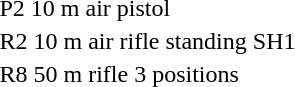<table>
<tr>
<td>P2 10 m air pistol<br></td>
<td rowspan=3>SH1</td>
<td></td>
<td></td>
<td nowrap></td>
</tr>
<tr>
<td nowrap>R2 10 m air rifle standing<br></td>
<td nowrap></td>
<td></td>
<td></td>
</tr>
<tr>
<td>R8 50 m rifle 3 positions</td>
<td></td>
<td nowrap></td>
<td></td>
</tr>
</table>
